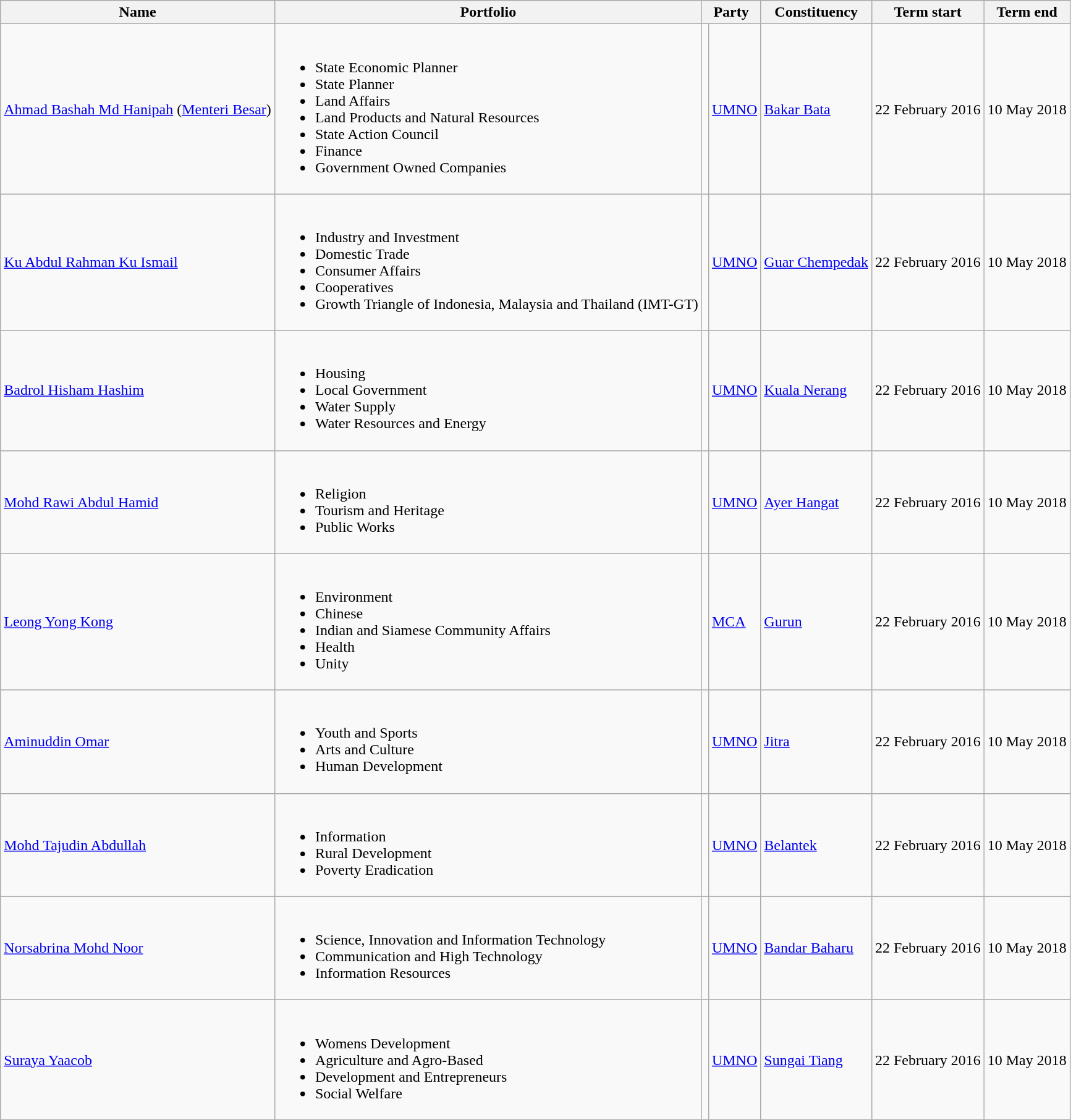<table class="wikitable">
<tr>
<th>Name</th>
<th>Portfolio</th>
<th colspan=2>Party</th>
<th>Constituency</th>
<th>Term start</th>
<th>Term end</th>
</tr>
<tr>
<td><a href='#'>Ahmad Bashah Md Hanipah</a> (<a href='#'>Menteri Besar</a>)</td>
<td><br><ul><li>State Economic Planner</li><li>State Planner</li><li>Land Affairs</li><li>Land Products and Natural Resources</li><li>State Action Council</li><li>Finance</li><li>Government Owned Companies</li></ul></td>
<td bgcolor=></td>
<td><a href='#'>UMNO</a></td>
<td><a href='#'>Bakar Bata</a></td>
<td>22 February 2016</td>
<td>10 May 2018</td>
</tr>
<tr>
<td><a href='#'>Ku Abdul Rahman Ku Ismail</a></td>
<td><br><ul><li>Industry and Investment</li><li>Domestic Trade</li><li>Consumer Affairs</li><li>Cooperatives</li><li>Growth Triangle of Indonesia, Malaysia and Thailand (IMT-GT)</li></ul></td>
<td bgcolor=></td>
<td><a href='#'>UMNO</a></td>
<td><a href='#'>Guar Chempedak</a></td>
<td>22 February 2016</td>
<td>10 May 2018</td>
</tr>
<tr>
<td><a href='#'>Badrol Hisham Hashim</a></td>
<td><br><ul><li>Housing</li><li>Local Government</li><li>Water Supply</li><li>Water Resources and Energy</li></ul></td>
<td bgcolor=></td>
<td><a href='#'>UMNO</a></td>
<td><a href='#'>Kuala Nerang</a></td>
<td>22 February 2016</td>
<td>10 May 2018</td>
</tr>
<tr>
<td><a href='#'>Mohd Rawi Abdul Hamid</a></td>
<td><br><ul><li>Religion</li><li>Tourism and Heritage</li><li>Public Works</li></ul></td>
<td bgcolor=></td>
<td><a href='#'>UMNO</a></td>
<td><a href='#'>Ayer Hangat</a></td>
<td>22 February 2016</td>
<td>10 May 2018</td>
</tr>
<tr>
<td><a href='#'>Leong Yong Kong</a></td>
<td><br><ul><li>Environment</li><li>Chinese</li><li>Indian and Siamese Community Affairs</li><li>Health</li><li>Unity</li></ul></td>
<td bgcolor=></td>
<td><a href='#'>MCA</a></td>
<td><a href='#'>Gurun</a></td>
<td>22 February 2016</td>
<td>10 May 2018</td>
</tr>
<tr>
<td><a href='#'>Aminuddin Omar</a></td>
<td><br><ul><li>Youth and Sports</li><li>Arts and Culture</li><li>Human Development</li></ul></td>
<td bgcolor=></td>
<td><a href='#'>UMNO</a></td>
<td><a href='#'>Jitra</a></td>
<td>22 February 2016</td>
<td>10 May 2018</td>
</tr>
<tr>
<td><a href='#'>Mohd Tajudin Abdullah</a></td>
<td><br><ul><li>Information</li><li>Rural Development</li><li>Poverty Eradication</li></ul></td>
<td bgcolor=></td>
<td><a href='#'>UMNO</a></td>
<td><a href='#'>Belantek</a></td>
<td>22 February 2016</td>
<td>10 May 2018</td>
</tr>
<tr>
<td><a href='#'>Norsabrina Mohd Noor</a></td>
<td><br><ul><li>Science, Innovation and Information Technology</li><li>Communication and High Technology</li><li>Information Resources</li></ul></td>
<td bgcolor=></td>
<td><a href='#'>UMNO</a></td>
<td><a href='#'>Bandar Baharu</a></td>
<td>22 February 2016</td>
<td>10 May 2018</td>
</tr>
<tr>
<td><a href='#'>Suraya Yaacob</a></td>
<td><br><ul><li>Womens Development</li><li>Agriculture and Agro-Based</li><li>Development and Entrepreneurs</li><li>Social Welfare</li></ul></td>
<td bgcolor=></td>
<td><a href='#'>UMNO</a></td>
<td><a href='#'>Sungai Tiang</a></td>
<td>22 February 2016</td>
<td>10 May 2018</td>
</tr>
</table>
